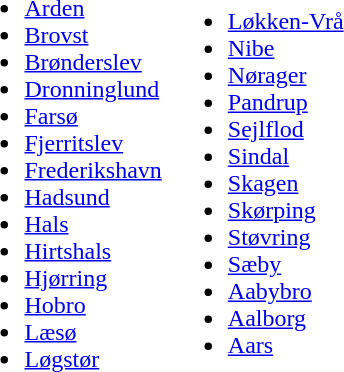<table border="0">
<tr ---->
<td><br><ul><li><a href='#'>Arden</a></li><li><a href='#'>Brovst</a></li><li><a href='#'>Brønderslev</a></li><li><a href='#'>Dronninglund</a></li><li><a href='#'>Farsø</a></li><li><a href='#'>Fjerritslev</a></li><li><a href='#'>Frederikshavn</a></li><li><a href='#'>Hadsund</a></li><li><a href='#'>Hals</a></li><li><a href='#'>Hirtshals</a></li><li><a href='#'>Hjørring</a></li><li><a href='#'>Hobro</a></li><li><a href='#'>Læsø</a></li><li><a href='#'>Løgstør</a></li></ul></td>
<td><br><ul><li><a href='#'>Løkken-Vrå</a></li><li><a href='#'>Nibe</a></li><li><a href='#'>Nørager</a></li><li><a href='#'>Pandrup</a></li><li><a href='#'>Sejlflod</a></li><li><a href='#'>Sindal</a></li><li><a href='#'>Skagen</a></li><li><a href='#'>Skørping</a></li><li><a href='#'>Støvring</a></li><li><a href='#'>Sæby</a></li><li><a href='#'>Aabybro</a></li><li><a href='#'>Aalborg</a></li><li><a href='#'>Aars</a></li></ul></td>
</tr>
</table>
